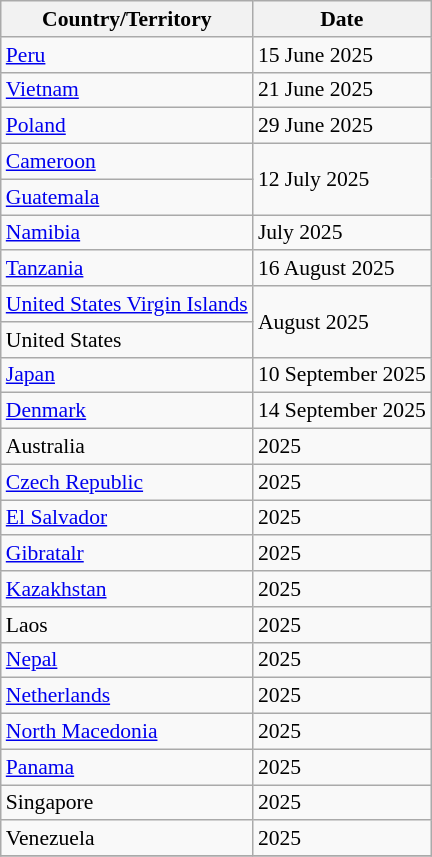<table class="wikitable sortable" style="font-size: 90%;">
<tr>
<th>Country/Territory</th>
<th>Date</th>
</tr>
<tr>
<td> <a href='#'>Peru</a></td>
<td>15 June 2025</td>
</tr>
<tr>
<td> <a href='#'>Vietnam</a></td>
<td>21 June 2025</td>
</tr>
<tr>
<td> <a href='#'>Poland</a></td>
<td>29 June 2025</td>
</tr>
<tr>
<td> <a href='#'>Cameroon</a></td>
<td rowspan="2">12 July 2025</td>
</tr>
<tr>
<td> <a href='#'>Guatemala</a></td>
</tr>
<tr>
<td> <a href='#'>Namibia</a></td>
<td>July 2025</td>
</tr>
<tr>
<td> <a href='#'>Tanzania</a></td>
<td>16 August 2025</td>
</tr>
<tr>
<td> <a href='#'>United States Virgin Islands</a></td>
<td rowspan="2">August 2025</td>
</tr>
<tr>
<td> United States</td>
</tr>
<tr>
<td> <a href='#'>Japan</a></td>
<td>10 September 2025</td>
</tr>
<tr>
<td> <a href='#'>Denmark</a></td>
<td>14 September 2025</td>
</tr>
<tr>
<td> Australia</td>
<td>2025</td>
</tr>
<tr>
<td> <a href='#'>Czech Republic</a></td>
<td>2025</td>
</tr>
<tr>
<td> <a href='#'>El Salvador</a></td>
<td>2025</td>
</tr>
<tr>
<td> <a href='#'>Gibratalr</a></td>
<td>2025</td>
</tr>
<tr>
<td> <a href='#'>Kazakhstan</a></td>
<td>2025</td>
</tr>
<tr>
<td> Laos</td>
<td>2025</td>
</tr>
<tr>
<td> <a href='#'>Nepal</a></td>
<td>2025</td>
</tr>
<tr>
<td> <a href='#'>Netherlands</a></td>
<td>2025</td>
</tr>
<tr>
<td> <a href='#'>North Macedonia</a></td>
<td>2025</td>
</tr>
<tr>
<td> <a href='#'>Panama</a></td>
<td>2025</td>
</tr>
<tr>
<td> Singapore</td>
<td>2025</td>
</tr>
<tr>
<td> Venezuela</td>
<td>2025</td>
</tr>
<tr>
</tr>
</table>
